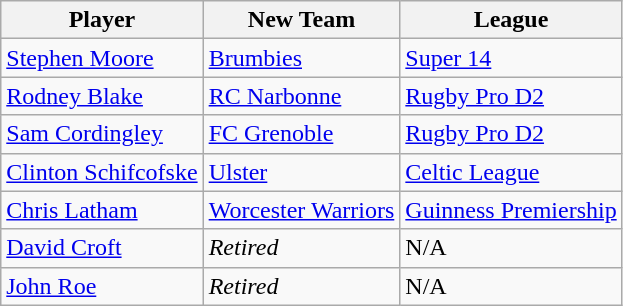<table class="wikitable" border="1">
<tr>
<th>Player</th>
<th>New Team</th>
<th>League</th>
</tr>
<tr>
<td><a href='#'>Stephen Moore</a></td>
<td> <a href='#'>Brumbies</a></td>
<td><a href='#'>Super 14</a></td>
</tr>
<tr>
<td><a href='#'>Rodney Blake</a></td>
<td> <a href='#'>RC Narbonne</a></td>
<td><a href='#'>Rugby Pro D2</a></td>
</tr>
<tr>
<td><a href='#'>Sam Cordingley</a></td>
<td> <a href='#'>FC Grenoble</a></td>
<td><a href='#'>Rugby Pro D2</a></td>
</tr>
<tr>
<td><a href='#'>Clinton Schifcofske</a></td>
<td> <a href='#'>Ulster</a></td>
<td><a href='#'>Celtic League</a></td>
</tr>
<tr>
<td><a href='#'>Chris Latham</a></td>
<td> <a href='#'>Worcester Warriors</a></td>
<td><a href='#'>Guinness Premiership</a></td>
</tr>
<tr>
<td><a href='#'>David Croft</a></td>
<td><em>Retired</em></td>
<td>N/A</td>
</tr>
<tr>
<td><a href='#'>John Roe</a></td>
<td><em>Retired</em></td>
<td>N/A</td>
</tr>
</table>
